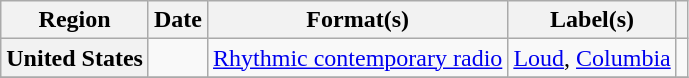<table class="wikitable plainrowheaders" style="text-align:left">
<tr>
<th scope="col">Region</th>
<th scope="col">Date</th>
<th scope="col">Format(s)</th>
<th scope="col">Label(s)</th>
<th scope="col"></th>
</tr>
<tr>
<th scope="row">United States</th>
<td></td>
<td><a href='#'>Rhythmic contemporary radio</a></td>
<td><a href='#'>Loud</a>, <a href='#'>Columbia</a></td>
<td></td>
</tr>
<tr>
</tr>
</table>
